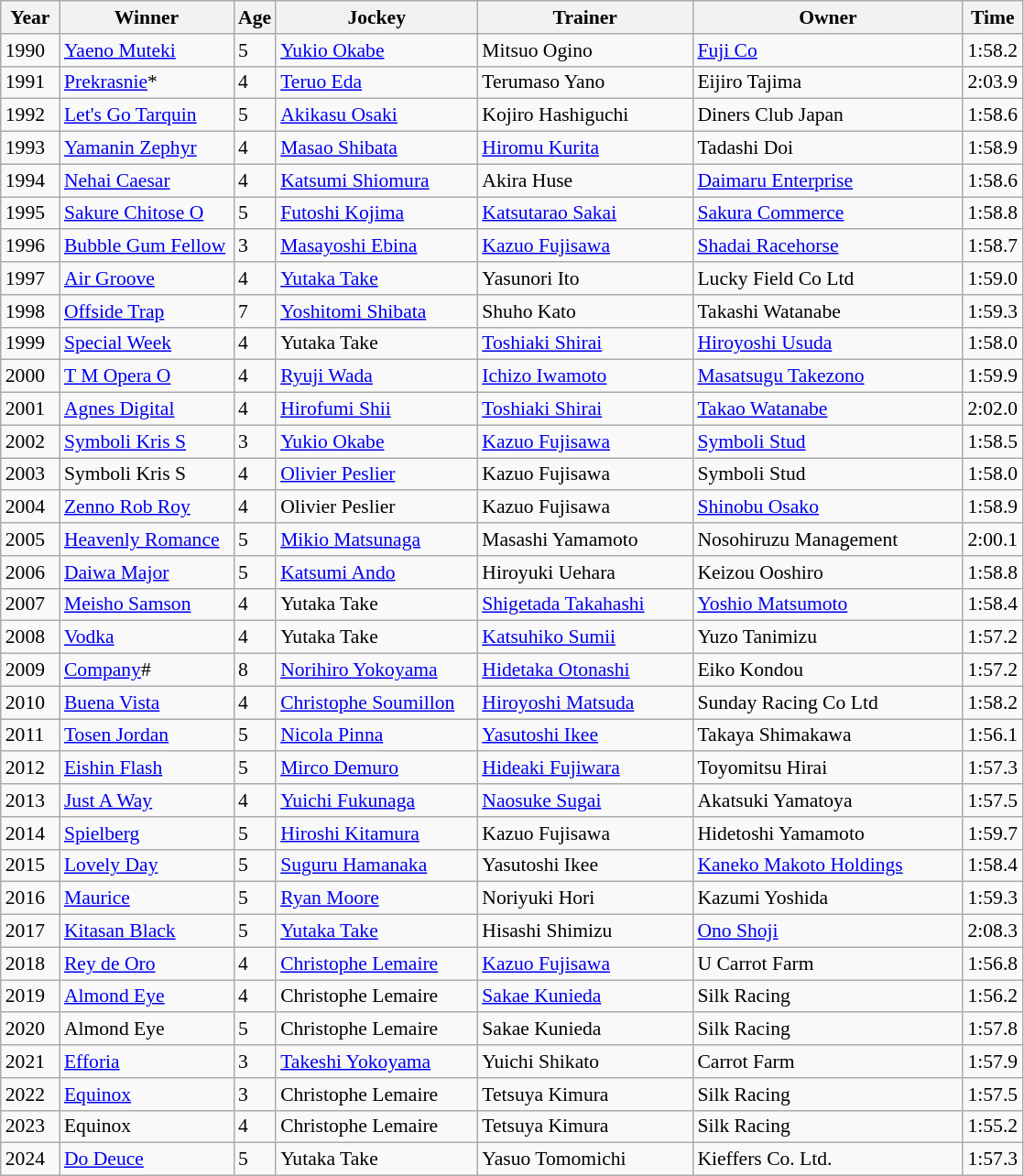<table class="wikitable sortable" style="font-size:90%">
<tr>
<th style="width:36px;">Year<br></th>
<th style="width:120px;">Winner<br></th>
<th>Age<br></th>
<th style="width:140px;">Jockey<br></th>
<th style="width:150px;">Trainer<br></th>
<th style="width:190px;">Owner<br></th>
<th>Time<br></th>
</tr>
<tr>
<td>1990</td>
<td><a href='#'>Yaeno Muteki</a></td>
<td>5</td>
<td><a href='#'>Yukio Okabe</a></td>
<td>Mitsuo Ogino</td>
<td><a href='#'>Fuji Co</a></td>
<td>1:58.2</td>
</tr>
<tr>
<td>1991</td>
<td><a href='#'>Prekrasnie</a>*</td>
<td>4</td>
<td><a href='#'>Teruo Eda</a></td>
<td>Terumaso Yano</td>
<td>Eijiro Tajima</td>
<td>2:03.9</td>
</tr>
<tr>
<td>1992</td>
<td><a href='#'>Let's Go Tarquin</a></td>
<td>5</td>
<td><a href='#'>Akikasu Osaki</a></td>
<td>Kojiro Hashiguchi</td>
<td>Diners Club Japan</td>
<td>1:58.6</td>
</tr>
<tr>
<td>1993</td>
<td><a href='#'>Yamanin Zephyr</a></td>
<td>4</td>
<td><a href='#'>Masao Shibata</a></td>
<td><a href='#'>Hiromu Kurita</a></td>
<td>Tadashi Doi</td>
<td>1:58.9</td>
</tr>
<tr>
<td>1994</td>
<td><a href='#'>Nehai Caesar</a></td>
<td>4</td>
<td><a href='#'>Katsumi Shiomura</a></td>
<td>Akira Huse</td>
<td><a href='#'>Daimaru Enterprise</a></td>
<td>1:58.6</td>
</tr>
<tr>
<td>1995</td>
<td><a href='#'>Sakure Chitose O</a></td>
<td>5</td>
<td><a href='#'>Futoshi Kojima</a></td>
<td><a href='#'>Katsutarao Sakai</a></td>
<td><a href='#'>Sakura Commerce</a></td>
<td>1:58.8</td>
</tr>
<tr>
<td>1996</td>
<td><a href='#'>Bubble Gum Fellow</a></td>
<td>3</td>
<td><a href='#'>Masayoshi Ebina</a></td>
<td><a href='#'>Kazuo Fujisawa</a></td>
<td><a href='#'>Shadai Racehorse</a></td>
<td>1:58.7</td>
</tr>
<tr>
<td>1997</td>
<td><a href='#'>Air Groove</a></td>
<td>4</td>
<td><a href='#'>Yutaka Take</a></td>
<td>Yasunori Ito</td>
<td>Lucky Field Co Ltd</td>
<td>1:59.0</td>
</tr>
<tr>
<td>1998</td>
<td><a href='#'>Offside Trap</a></td>
<td>7</td>
<td><a href='#'>Yoshitomi Shibata</a></td>
<td>Shuho Kato</td>
<td>Takashi Watanabe</td>
<td>1:59.3</td>
</tr>
<tr>
<td>1999</td>
<td><a href='#'>Special Week</a></td>
<td>4</td>
<td>Yutaka Take</td>
<td><a href='#'>Toshiaki Shirai</a></td>
<td><a href='#'>Hiroyoshi Usuda</a></td>
<td>1:58.0</td>
</tr>
<tr>
<td>2000</td>
<td><a href='#'>T M Opera O</a></td>
<td>4</td>
<td><a href='#'>Ryuji Wada</a></td>
<td><a href='#'>Ichizo Iwamoto</a></td>
<td><a href='#'>Masatsugu Takezono</a></td>
<td>1:59.9</td>
</tr>
<tr>
<td>2001</td>
<td><a href='#'>Agnes Digital</a></td>
<td>4</td>
<td><a href='#'>Hirofumi Shii</a></td>
<td><a href='#'>Toshiaki Shirai</a></td>
<td><a href='#'>Takao Watanabe</a></td>
<td>2:02.0</td>
</tr>
<tr>
<td>2002</td>
<td><a href='#'>Symboli Kris S</a></td>
<td>3</td>
<td><a href='#'>Yukio Okabe</a></td>
<td><a href='#'>Kazuo Fujisawa</a></td>
<td><a href='#'>Symboli Stud</a></td>
<td>1:58.5</td>
</tr>
<tr>
<td>2003</td>
<td>Symboli Kris S</td>
<td>4</td>
<td><a href='#'>Olivier Peslier</a></td>
<td>Kazuo Fujisawa</td>
<td>Symboli Stud</td>
<td>1:58.0</td>
</tr>
<tr>
<td>2004</td>
<td><a href='#'>Zenno Rob Roy</a></td>
<td>4</td>
<td>Olivier Peslier</td>
<td>Kazuo Fujisawa</td>
<td><a href='#'>Shinobu Osako</a></td>
<td>1:58.9</td>
</tr>
<tr>
<td>2005</td>
<td><a href='#'>Heavenly Romance</a></td>
<td>5</td>
<td><a href='#'>Mikio Matsunaga</a></td>
<td>Masashi Yamamoto</td>
<td>Nosohiruzu Management</td>
<td>2:00.1</td>
</tr>
<tr>
<td>2006</td>
<td><a href='#'>Daiwa Major</a></td>
<td>5</td>
<td><a href='#'>Katsumi Ando</a></td>
<td>Hiroyuki Uehara</td>
<td>Keizou Ooshiro</td>
<td>1:58.8</td>
</tr>
<tr>
<td>2007</td>
<td><a href='#'>Meisho Samson</a></td>
<td>4</td>
<td>Yutaka Take</td>
<td><a href='#'>Shigetada Takahashi</a></td>
<td><a href='#'>Yoshio Matsumoto</a></td>
<td>1:58.4</td>
</tr>
<tr>
<td>2008</td>
<td><a href='#'>Vodka</a></td>
<td>4</td>
<td>Yutaka Take</td>
<td><a href='#'>Katsuhiko Sumii</a></td>
<td>Yuzo Tanimizu</td>
<td>1:57.2</td>
</tr>
<tr>
<td>2009</td>
<td><a href='#'>Company</a>#</td>
<td>8</td>
<td><a href='#'>Norihiro Yokoyama</a></td>
<td><a href='#'>Hidetaka Otonashi</a></td>
<td>Eiko Kondou</td>
<td>1:57.2</td>
</tr>
<tr>
<td>2010</td>
<td><a href='#'>Buena Vista</a></td>
<td>4</td>
<td><a href='#'>Christophe Soumillon</a></td>
<td><a href='#'>Hiroyoshi Matsuda</a></td>
<td>Sunday Racing Co Ltd</td>
<td>1:58.2</td>
</tr>
<tr>
<td>2011</td>
<td><a href='#'>Tosen Jordan</a></td>
<td>5</td>
<td><a href='#'>Nicola Pinna</a></td>
<td><a href='#'>Yasutoshi Ikee</a></td>
<td>Takaya Shimakawa</td>
<td>1:56.1</td>
</tr>
<tr>
<td>2012</td>
<td><a href='#'>Eishin Flash</a></td>
<td>5</td>
<td><a href='#'>Mirco Demuro</a></td>
<td><a href='#'>Hideaki Fujiwara</a></td>
<td>Toyomitsu Hirai</td>
<td>1:57.3</td>
</tr>
<tr>
<td>2013</td>
<td><a href='#'>Just A Way</a></td>
<td>4</td>
<td><a href='#'>Yuichi Fukunaga</a></td>
<td><a href='#'>Naosuke Sugai</a></td>
<td>Akatsuki Yamatoya</td>
<td>1:57.5</td>
</tr>
<tr>
<td>2014</td>
<td><a href='#'>Spielberg</a></td>
<td>5</td>
<td><a href='#'>Hiroshi Kitamura</a></td>
<td>Kazuo Fujisawa</td>
<td>Hidetoshi Yamamoto</td>
<td>1:59.7</td>
</tr>
<tr>
<td>2015</td>
<td><a href='#'>Lovely Day</a></td>
<td>5</td>
<td><a href='#'>Suguru Hamanaka</a></td>
<td>Yasutoshi Ikee</td>
<td><a href='#'>Kaneko Makoto Holdings</a></td>
<td>1:58.4</td>
</tr>
<tr>
<td>2016</td>
<td><a href='#'>Maurice</a></td>
<td>5</td>
<td><a href='#'>Ryan Moore</a></td>
<td>Noriyuki Hori</td>
<td>Kazumi Yoshida</td>
<td>1:59.3</td>
</tr>
<tr>
<td>2017</td>
<td><a href='#'>Kitasan Black</a></td>
<td>5</td>
<td><a href='#'>Yutaka Take</a></td>
<td>Hisashi Shimizu</td>
<td><a href='#'>Ono Shoji</a></td>
<td>2:08.3</td>
</tr>
<tr>
<td>2018</td>
<td><a href='#'>Rey de Oro</a></td>
<td>4</td>
<td><a href='#'>Christophe Lemaire</a></td>
<td><a href='#'>Kazuo Fujisawa</a></td>
<td>U Carrot Farm</td>
<td>1:56.8</td>
</tr>
<tr>
<td>2019</td>
<td><a href='#'>Almond Eye</a></td>
<td>4</td>
<td>Christophe Lemaire</td>
<td><a href='#'>Sakae Kunieda</a></td>
<td>Silk Racing</td>
<td>1:56.2</td>
</tr>
<tr>
<td>2020</td>
<td>Almond Eye</td>
<td>5</td>
<td>Christophe Lemaire</td>
<td>Sakae Kunieda</td>
<td>Silk Racing</td>
<td>1:57.8</td>
</tr>
<tr>
<td>2021</td>
<td><a href='#'>Efforia</a></td>
<td>3</td>
<td><a href='#'>Takeshi Yokoyama</a></td>
<td>Yuichi Shikato</td>
<td>Carrot Farm</td>
<td>1:57.9</td>
</tr>
<tr>
<td>2022</td>
<td><a href='#'>Equinox</a></td>
<td>3</td>
<td>Christophe Lemaire</td>
<td>Tetsuya Kimura</td>
<td>Silk Racing</td>
<td>1:57.5</td>
</tr>
<tr>
<td>2023</td>
<td>Equinox</td>
<td>4</td>
<td>Christophe Lemaire</td>
<td>Tetsuya Kimura</td>
<td>Silk Racing</td>
<td>1:55.2</td>
</tr>
<tr>
<td>2024</td>
<td><a href='#'>Do Deuce</a></td>
<td>5</td>
<td>Yutaka Take</td>
<td>Yasuo Tomomichi</td>
<td>Kieffers Co. Ltd.</td>
<td>1:57.3</td>
</tr>
</table>
